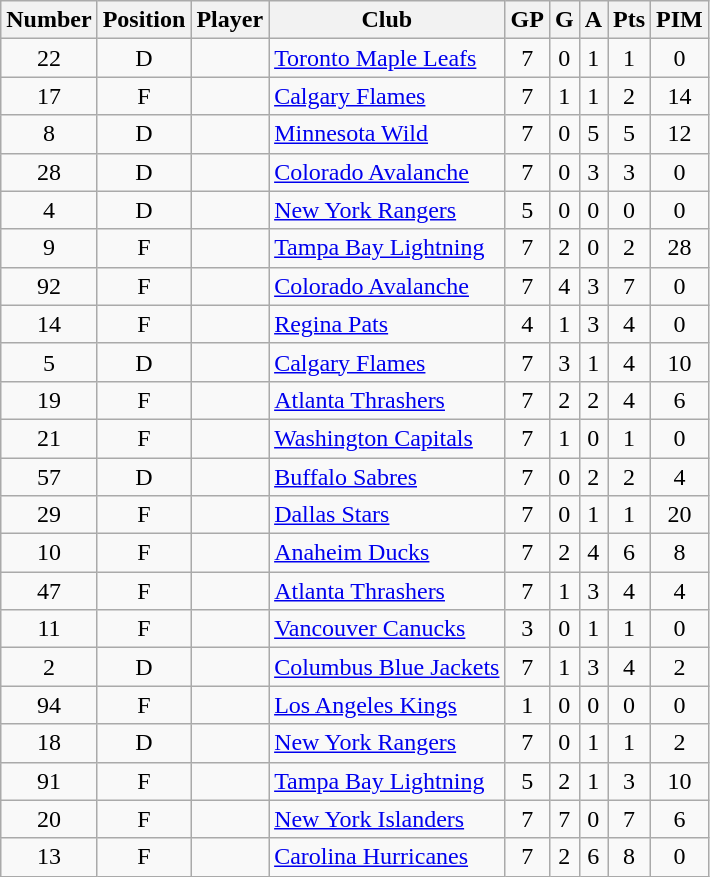<table class="wikitable sortable" style="text-align:center; padding:4px; border-spacing=0;">
<tr>
<th>Number</th>
<th>Position</th>
<th>Player</th>
<th>Club</th>
<th>GP</th>
<th>G</th>
<th>A</th>
<th>Pts</th>
<th>PIM</th>
</tr>
<tr>
<td>22</td>
<td>D</td>
<td align=left></td>
<td align=left><a href='#'>Toronto Maple Leafs</a></td>
<td>7</td>
<td>0</td>
<td>1</td>
<td>1</td>
<td>0</td>
</tr>
<tr>
<td>17</td>
<td>F</td>
<td align=left></td>
<td align=left><a href='#'>Calgary Flames</a></td>
<td>7</td>
<td>1</td>
<td>1</td>
<td>2</td>
<td>14</td>
</tr>
<tr>
<td>8</td>
<td>D</td>
<td align=left></td>
<td align=left><a href='#'>Minnesota Wild</a></td>
<td>7</td>
<td>0</td>
<td>5</td>
<td>5</td>
<td>12</td>
</tr>
<tr>
<td>28</td>
<td>D</td>
<td align=left></td>
<td align=left><a href='#'>Colorado Avalanche</a></td>
<td>7</td>
<td>0</td>
<td>3</td>
<td>3</td>
<td>0</td>
</tr>
<tr>
<td>4</td>
<td>D</td>
<td align=left></td>
<td align=left><a href='#'>New York Rangers</a></td>
<td>5</td>
<td>0</td>
<td>0</td>
<td>0</td>
<td>0</td>
</tr>
<tr>
<td>9</td>
<td>F</td>
<td align=left></td>
<td align=left><a href='#'>Tampa Bay Lightning</a></td>
<td>7</td>
<td>2</td>
<td>0</td>
<td>2</td>
<td>28</td>
</tr>
<tr>
<td>92</td>
<td>F</td>
<td align=left></td>
<td align=left><a href='#'>Colorado Avalanche</a></td>
<td>7</td>
<td>4</td>
<td>3</td>
<td>7</td>
<td>0</td>
</tr>
<tr>
<td>14</td>
<td>F</td>
<td align=left></td>
<td align=left><a href='#'>Regina Pats</a></td>
<td>4</td>
<td>1</td>
<td>3</td>
<td>4</td>
<td>0</td>
</tr>
<tr>
<td>5</td>
<td>D</td>
<td align=left></td>
<td align=left><a href='#'>Calgary Flames</a></td>
<td>7</td>
<td>3</td>
<td>1</td>
<td>4</td>
<td>10</td>
</tr>
<tr>
<td>19</td>
<td>F</td>
<td align=left></td>
<td align=left><a href='#'>Atlanta Thrashers</a></td>
<td>7</td>
<td>2</td>
<td>2</td>
<td>4</td>
<td>6</td>
</tr>
<tr>
<td>21</td>
<td>F</td>
<td align=left></td>
<td align=left><a href='#'>Washington Capitals</a></td>
<td>7</td>
<td>1</td>
<td>0</td>
<td>1</td>
<td>0</td>
</tr>
<tr>
<td>57</td>
<td>D</td>
<td align=left></td>
<td align=left><a href='#'>Buffalo Sabres</a></td>
<td>7</td>
<td>0</td>
<td>2</td>
<td>2</td>
<td>4</td>
</tr>
<tr>
<td>29</td>
<td>F</td>
<td align=left></td>
<td align=left><a href='#'>Dallas Stars</a></td>
<td>7</td>
<td>0</td>
<td>1</td>
<td>1</td>
<td>20</td>
</tr>
<tr>
<td>10</td>
<td>F</td>
<td align=left></td>
<td align=left><a href='#'>Anaheim Ducks</a></td>
<td>7</td>
<td>2</td>
<td>4</td>
<td>6</td>
<td>8</td>
</tr>
<tr>
<td>47</td>
<td>F</td>
<td align=left></td>
<td align=left><a href='#'>Atlanta Thrashers</a></td>
<td>7</td>
<td>1</td>
<td>3</td>
<td>4</td>
<td>4</td>
</tr>
<tr>
<td>11</td>
<td>F</td>
<td align=left></td>
<td align=left><a href='#'>Vancouver Canucks</a></td>
<td>3</td>
<td>0</td>
<td>1</td>
<td>1</td>
<td>0</td>
</tr>
<tr>
<td>2</td>
<td>D</td>
<td align=left></td>
<td align=left><a href='#'>Columbus Blue Jackets</a></td>
<td>7</td>
<td>1</td>
<td>3</td>
<td>4</td>
<td>2</td>
</tr>
<tr>
<td>94</td>
<td>F</td>
<td align=left></td>
<td align=left><a href='#'>Los Angeles Kings</a></td>
<td>1</td>
<td>0</td>
<td>0</td>
<td>0</td>
<td 0>0</td>
</tr>
<tr>
<td>18</td>
<td>D</td>
<td align=left></td>
<td align=left><a href='#'>New York Rangers</a></td>
<td>7</td>
<td>0</td>
<td>1</td>
<td>1</td>
<td>2</td>
</tr>
<tr>
<td>91</td>
<td>F</td>
<td align=left></td>
<td align=left><a href='#'>Tampa Bay Lightning</a></td>
<td>5</td>
<td>2</td>
<td>1</td>
<td>3</td>
<td>10</td>
</tr>
<tr>
<td>20</td>
<td>F</td>
<td align=left></td>
<td align=left><a href='#'>New York Islanders</a></td>
<td>7</td>
<td>7</td>
<td>0</td>
<td>7</td>
<td>6</td>
</tr>
<tr>
<td>13</td>
<td>F</td>
<td align=left></td>
<td align=left><a href='#'>Carolina Hurricanes</a></td>
<td>7</td>
<td>2</td>
<td>6</td>
<td>8</td>
<td>0</td>
</tr>
</table>
